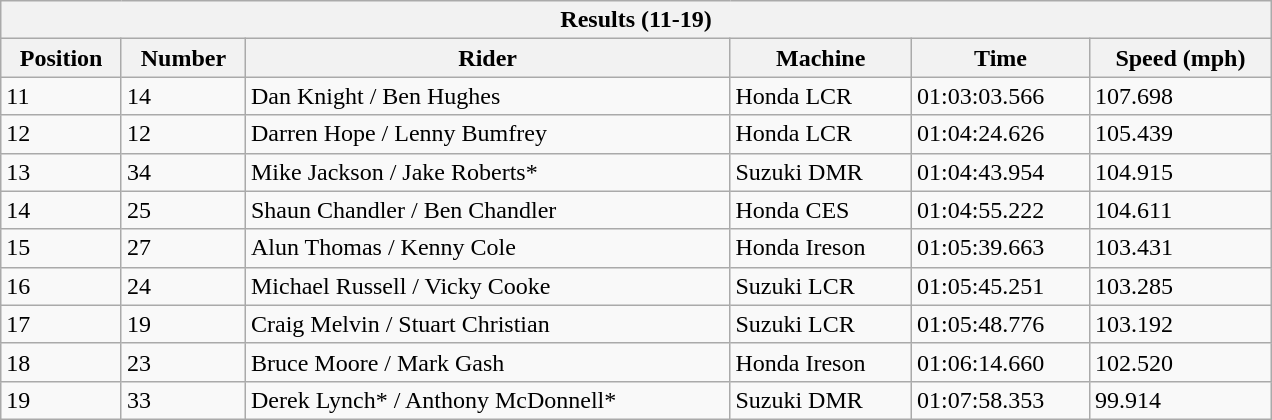<table class="collapsible collapsed wikitable" style="width:53em;margin-top:-1px;">
<tr>
<th scope="col" colspan="6">Results (11-19)</th>
</tr>
<tr>
<th>Position</th>
<th>Number</th>
<th>Rider</th>
<th>Machine</th>
<th>Time</th>
<th>Speed (mph)</th>
</tr>
<tr>
<td>11</td>
<td>14</td>
<td>Dan Knight / Ben Hughes</td>
<td>Honda LCR</td>
<td>01:03:03.566</td>
<td>107.698</td>
</tr>
<tr>
<td>12</td>
<td>12</td>
<td>Darren Hope / Lenny Bumfrey</td>
<td>Honda LCR</td>
<td>01:04:24.626</td>
<td>105.439</td>
</tr>
<tr>
<td>13</td>
<td>34</td>
<td>Mike Jackson / Jake Roberts*</td>
<td>Suzuki DMR</td>
<td>01:04:43.954</td>
<td>104.915</td>
</tr>
<tr>
<td>14</td>
<td>25</td>
<td>Shaun Chandler / Ben Chandler</td>
<td>Honda CES</td>
<td>01:04:55.222</td>
<td>104.611</td>
</tr>
<tr>
<td>15</td>
<td>27</td>
<td>Alun Thomas / Kenny Cole</td>
<td>Honda Ireson</td>
<td>01:05:39.663</td>
<td>103.431</td>
</tr>
<tr>
<td>16</td>
<td>24</td>
<td>Michael Russell / Vicky Cooke</td>
<td>Suzuki LCR</td>
<td>01:05:45.251</td>
<td>103.285</td>
</tr>
<tr>
<td>17</td>
<td>19</td>
<td>Craig Melvin / Stuart Christian</td>
<td>Suzuki LCR</td>
<td>01:05:48.776</td>
<td>103.192</td>
</tr>
<tr>
<td>18</td>
<td>23</td>
<td>Bruce Moore / Mark Gash</td>
<td>Honda Ireson</td>
<td>01:06:14.660</td>
<td>102.520</td>
</tr>
<tr>
<td>19</td>
<td>33</td>
<td>Derek Lynch* / Anthony McDonnell*</td>
<td>Suzuki DMR</td>
<td>01:07:58.353</td>
<td>99.914</td>
</tr>
</table>
